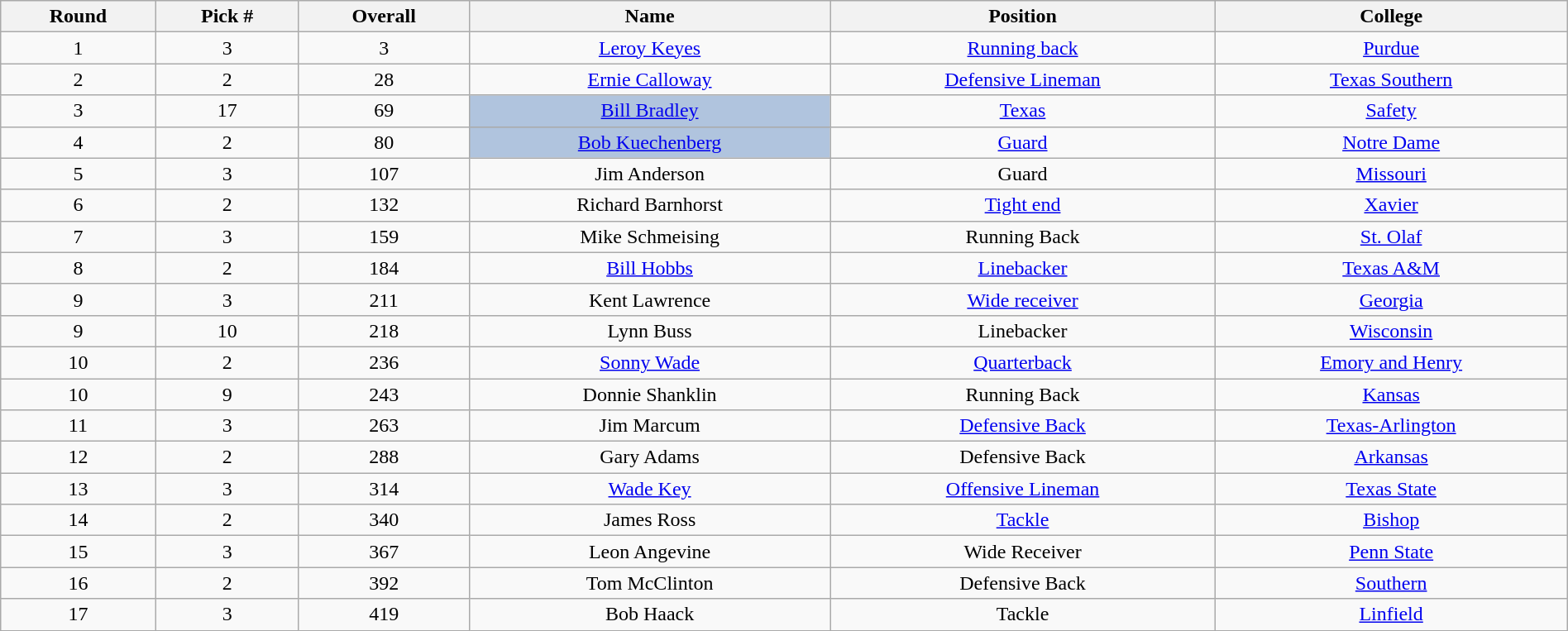<table class="wikitable sortable sortable" style="width: 100%; text-align:center">
<tr>
<th>Round</th>
<th>Pick #</th>
<th>Overall</th>
<th>Name</th>
<th>Position</th>
<th>College</th>
</tr>
<tr>
<td>1</td>
<td>3</td>
<td>3</td>
<td><a href='#'>Leroy Keyes</a></td>
<td><a href='#'>Running back</a></td>
<td><a href='#'>Purdue</a></td>
</tr>
<tr>
<td>2</td>
<td>2</td>
<td>28</td>
<td><a href='#'>Ernie Calloway</a></td>
<td><a href='#'>Defensive Lineman</a></td>
<td><a href='#'>Texas Southern</a></td>
</tr>
<tr>
<td>3</td>
<td>17</td>
<td>69</td>
<td bgcolor=lightsteelblue><a href='#'>Bill Bradley</a></td>
<td><a href='#'>Texas</a></td>
<td><a href='#'>Safety</a></td>
</tr>
<tr>
<td>4</td>
<td>2</td>
<td>80</td>
<td bgcolor=lightsteelblue><a href='#'>Bob Kuechenberg</a></td>
<td><a href='#'>Guard</a></td>
<td><a href='#'>Notre Dame</a></td>
</tr>
<tr>
<td>5</td>
<td>3</td>
<td>107</td>
<td>Jim Anderson</td>
<td>Guard</td>
<td><a href='#'>Missouri</a></td>
</tr>
<tr>
<td>6</td>
<td>2</td>
<td>132</td>
<td>Richard Barnhorst</td>
<td><a href='#'>Tight end</a></td>
<td><a href='#'>Xavier</a></td>
</tr>
<tr>
<td>7</td>
<td>3</td>
<td>159</td>
<td>Mike Schmeising</td>
<td>Running Back</td>
<td><a href='#'>St. Olaf</a></td>
</tr>
<tr>
<td>8</td>
<td>2</td>
<td>184</td>
<td><a href='#'>Bill Hobbs</a></td>
<td><a href='#'>Linebacker</a></td>
<td><a href='#'>Texas A&M</a></td>
</tr>
<tr>
<td>9</td>
<td>3</td>
<td>211</td>
<td>Kent Lawrence</td>
<td><a href='#'>Wide receiver</a></td>
<td><a href='#'>Georgia</a></td>
</tr>
<tr>
<td>9</td>
<td>10</td>
<td>218</td>
<td>Lynn Buss</td>
<td>Linebacker</td>
<td><a href='#'>Wisconsin</a></td>
</tr>
<tr>
<td>10</td>
<td>2</td>
<td>236</td>
<td><a href='#'>Sonny Wade</a></td>
<td><a href='#'>Quarterback</a></td>
<td><a href='#'>Emory and Henry</a></td>
</tr>
<tr>
<td>10</td>
<td>9</td>
<td>243</td>
<td>Donnie Shanklin</td>
<td>Running Back</td>
<td><a href='#'>Kansas</a></td>
</tr>
<tr>
<td>11</td>
<td>3</td>
<td>263</td>
<td>Jim Marcum</td>
<td><a href='#'>Defensive Back</a></td>
<td><a href='#'>Texas-Arlington</a></td>
</tr>
<tr>
<td>12</td>
<td>2</td>
<td>288</td>
<td>Gary Adams</td>
<td>Defensive Back</td>
<td><a href='#'>Arkansas</a></td>
</tr>
<tr>
<td>13</td>
<td>3</td>
<td>314</td>
<td><a href='#'>Wade Key</a></td>
<td><a href='#'>Offensive Lineman</a></td>
<td><a href='#'>Texas State</a></td>
</tr>
<tr>
<td>14</td>
<td>2</td>
<td>340</td>
<td>James Ross</td>
<td><a href='#'>Tackle</a></td>
<td><a href='#'>Bishop</a></td>
</tr>
<tr>
<td>15</td>
<td>3</td>
<td>367</td>
<td>Leon Angevine</td>
<td>Wide Receiver</td>
<td><a href='#'>Penn State</a></td>
</tr>
<tr>
<td>16</td>
<td>2</td>
<td>392</td>
<td>Tom McClinton</td>
<td>Defensive Back</td>
<td><a href='#'>Southern</a></td>
</tr>
<tr>
<td>17</td>
<td>3</td>
<td>419</td>
<td>Bob Haack</td>
<td>Tackle</td>
<td><a href='#'>Linfield</a></td>
</tr>
</table>
